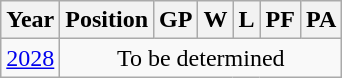<table class="wikitable" style="text-align: center;">
<tr>
<th>Year</th>
<th>Position</th>
<th>GP</th>
<th>W</th>
<th>L</th>
<th>PF</th>
<th>PA</th>
</tr>
<tr>
<td> <a href='#'>2028</a></td>
<td colspan=6>To be determined</td>
</tr>
</table>
